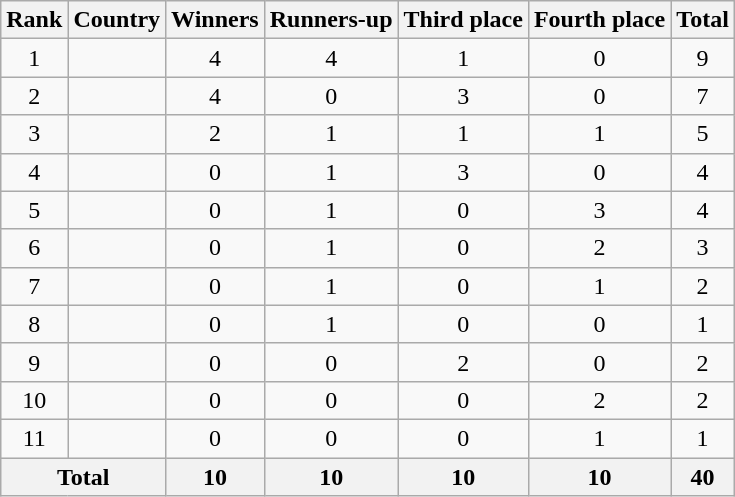<table class="wikitable sortable" style="text-align:center;">
<tr>
<th>Rank</th>
<th>Country</th>
<th>Winners</th>
<th>Runners-up</th>
<th>Third place</th>
<th>Fourth place</th>
<th>Total</th>
</tr>
<tr>
<td>1</td>
<td align=left></td>
<td>4</td>
<td>4</td>
<td>1</td>
<td>0</td>
<td>9</td>
</tr>
<tr>
<td>2</td>
<td align=left></td>
<td>4</td>
<td>0</td>
<td>3</td>
<td>0</td>
<td>7</td>
</tr>
<tr>
<td>3</td>
<td align="left"></td>
<td>2</td>
<td>1</td>
<td>1</td>
<td>1</td>
<td>5</td>
</tr>
<tr>
<td>4</td>
<td align="left"></td>
<td>0</td>
<td>1</td>
<td>3</td>
<td>0</td>
<td>4</td>
</tr>
<tr>
<td>5</td>
<td align=left></td>
<td>0</td>
<td>1</td>
<td>0</td>
<td>3</td>
<td>4</td>
</tr>
<tr>
<td>6</td>
<td align=left></td>
<td>0</td>
<td>1</td>
<td>0</td>
<td>2</td>
<td>3</td>
</tr>
<tr>
<td>7</td>
<td align=left></td>
<td>0</td>
<td>1</td>
<td>0</td>
<td>1</td>
<td>2</td>
</tr>
<tr>
<td>8</td>
<td align=left></td>
<td>0</td>
<td>1</td>
<td>0</td>
<td>0</td>
<td>1</td>
</tr>
<tr>
<td>9</td>
<td align=left></td>
<td>0</td>
<td>0</td>
<td>2</td>
<td>0</td>
<td>2</td>
</tr>
<tr>
<td>10</td>
<td align=left></td>
<td>0</td>
<td>0</td>
<td>0</td>
<td>2</td>
<td>2</td>
</tr>
<tr>
<td>11</td>
<td align=left></td>
<td>0</td>
<td>0</td>
<td>0</td>
<td>1</td>
<td>1</td>
</tr>
<tr class="sortbottom">
<th colspan=2>Total</th>
<th>10</th>
<th>10</th>
<th>10</th>
<th>10</th>
<th>40</th>
</tr>
</table>
